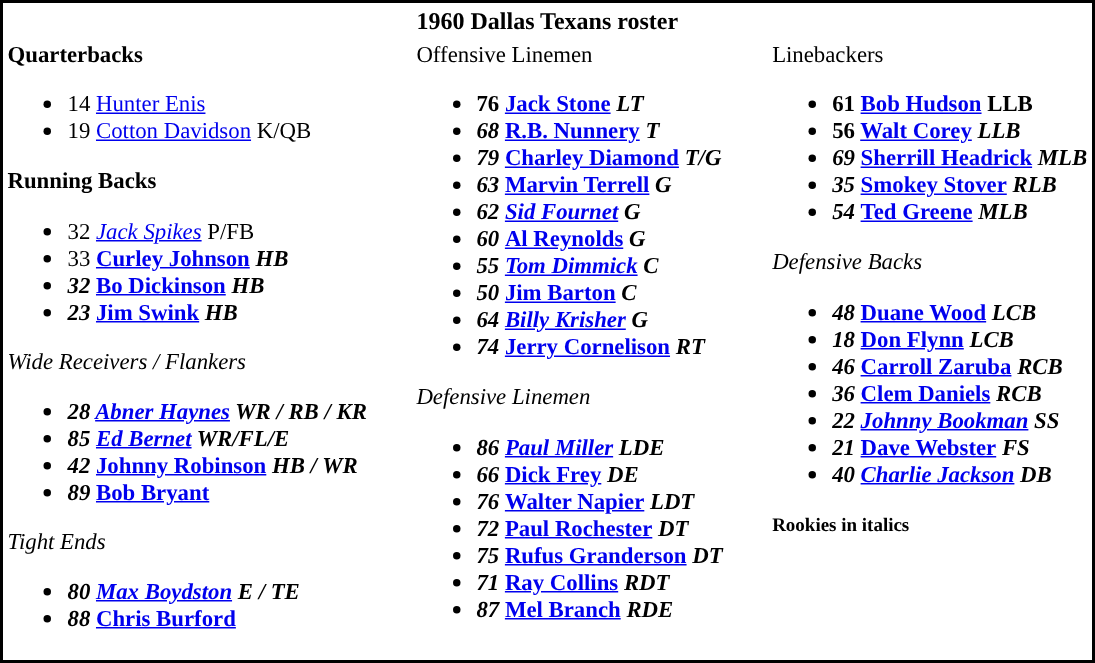<table class="toccolours" style="text-align: left; border: 2px solid black;">
<tr>
<th colspan="7" style="text-align:center;">1960 Dallas Texans roster</th>
</tr>
<tr>
<td style="font-size: 95%;" valign="top"><strong>Quarterbacks</strong><br><ul><li><span>14</span> <a href='#'>Hunter Enis</a></li><li><span>19</span> <a href='#'>Cotton Davidson</a> K/QB</li></ul><strong>Running Backs</strong><ul><li><span>32</span> <em><a href='#'>Jack Spikes</a></em> P/FB</li><li><span>33</span> <strong><a href='#'>Curley Johnson</a><em> HB</li><li><span>32</span> </em><a href='#'>Bo Dickinson</a><em> HB</li><li><span>23</span> </em><a href='#'>Jim Swink</a><em> HB</li></ul></strong>Wide Receivers / Flankers<strong><ul><li><span>28</span> <a href='#'>Abner Haynes</a> WR / RB / KR</li><li><span>85</span> <a href='#'>Ed Bernet</a>  WR/FL/E</li><li><span>42</span> </em><a href='#'>Johnny Robinson</a><em> HB / WR</li><li><span>89</span> </em><a href='#'>Bob Bryant</a><em></li></ul></strong>Tight Ends<strong><ul><li><span>80</span> <a href='#'>Max Boydston</a> E / TE</li><li><span>88</span> </em><a href='#'>Chris Burford</a><em></li></ul></td>
<td style="width: 25px;"></td>
<td style="font-size: 95%;" valign="top"></strong>Offensive Linemen<strong><br><ul><li><span>76</span> </em><a href='#'>Jack Stone</a><em> LT</li><li><span>68</span> </em><a href='#'>R.B. Nunnery</a><em> T</li><li><span>79</span> </em><a href='#'>Charley Diamond</a><em> T/G</li><li><span>63</span> </em><a href='#'>Marvin Terrell</a><em> G</li><li><span>62</span> <a href='#'>Sid Fournet</a> G</li><li><span>60</span> </em><a href='#'>Al Reynolds</a><em> G</li><li><span>55</span> <a href='#'>Tom Dimmick</a> C</li><li><span>50</span> </em><a href='#'>Jim Barton</a><em> C</li><li><span>64</span> <a href='#'>Billy Krisher</a> G</li><li><span>74</span> </em><a href='#'>Jerry Cornelison</a><em> RT</li></ul></strong>Defensive Linemen<strong><ul><li><span>86</span> <a href='#'>Paul Miller</a> LDE</li><li><span>66</span> </em><a href='#'>Dick Frey</a><em> DE</li><li><span>76</span> </em><a href='#'>Walter Napier</a><em> LDT</li><li><span>72</span> </em><a href='#'>Paul Rochester</a><em> DT</li><li><span>75</span> </em><a href='#'>Rufus Granderson</a><em> DT</li><li><span>71</span> </em><a href='#'>Ray Collins</a><em> RDT</li><li><span>87</span> </em><a href='#'>Mel Branch</a><em> RDE</li></ul></td>
<td style="width: 25px;"></td>
<td style="font-size: 95%;" valign="top"></strong>Linebackers<strong><br><ul><li><span>61</span> <a href='#'>Bob Hudson</a> LLB</li><li><span>56</span> </em><a href='#'>Walt Corey</a><em> LLB</li><li><span>69</span> </em><a href='#'>Sherrill Headrick</a><em> MLB</li><li><span>35</span> </em><a href='#'>Smokey Stover</a><em> RLB</li><li><span>54</span> </em><a href='#'>Ted Greene</a><em> MLB</li></ul></strong>Defensive Backs<strong><ul><li><span>48</span> </em><a href='#'>Duane Wood</a><em> LCB</li><li><span>18</span> </em><a href='#'>Don Flynn</a><em> LCB</li><li><span>46</span> </em><a href='#'>Carroll Zaruba</a><em> RCB</li><li><span>36</span> </em><a href='#'>Clem Daniels</a><em> RCB</li><li><span>22</span> <a href='#'>Johnny Bookman</a> SS</li><li><span>21</span> </em><a href='#'>Dave Webster</a><em> FS</li><li><span>40</span> <a href='#'>Charlie Jackson</a> DB</li></ul><small></em>Rookies in italics<em> </small><br><small> </small></td>
</tr>
</table>
